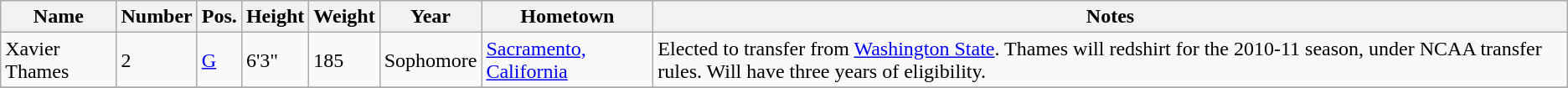<table class="wikitable sortable" border="1">
<tr>
<th>Name</th>
<th>Number</th>
<th>Pos.</th>
<th>Height</th>
<th>Weight</th>
<th>Year</th>
<th>Hometown</th>
<th class="unsortable">Notes</th>
</tr>
<tr>
<td sortname>Xavier Thames</td>
<td>2</td>
<td><a href='#'>G</a></td>
<td>6'3"</td>
<td>185</td>
<td>Sophomore</td>
<td><a href='#'>Sacramento, California</a></td>
<td>Elected to transfer from <a href='#'>Washington State</a>. Thames will redshirt for the 2010-11 season, under NCAA transfer rules. Will have three years of eligibility.</td>
</tr>
<tr>
</tr>
</table>
